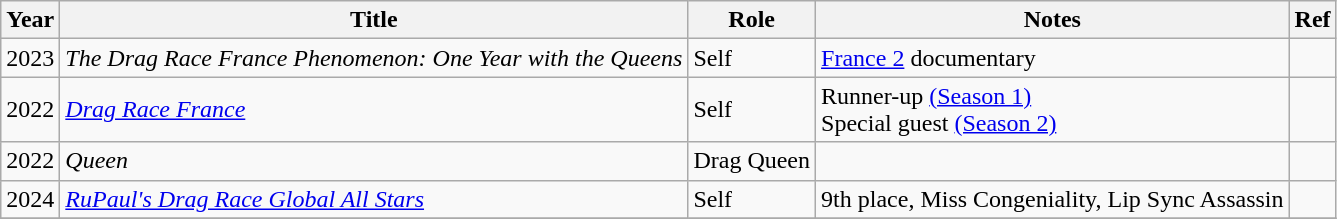<table class="wikitable sortable">
<tr>
<th>Year</th>
<th>Title</th>
<th>Role</th>
<th class="unsortable">Notes</th>
<th>Ref</th>
</tr>
<tr>
<td>2023</td>
<td><em>The Drag Race France Phenomenon: One Year with the Queens</em></td>
<td>Self</td>
<td><a href='#'>France 2</a> documentary</td>
<td></td>
</tr>
<tr>
<td>2022</td>
<td><em><a href='#'>Drag Race France</a></em></td>
<td>Self</td>
<td>Runner-up <a href='#'>(Season 1)</a><br>Special guest <a href='#'>(Season 2)</a></td>
<td></td>
</tr>
<tr>
<td>2022</td>
<td><em>Queen</em></td>
<td>Drag Queen</td>
<td></td>
<td></td>
</tr>
<tr>
<td>2024</td>
<td><em><a href='#'>RuPaul's Drag Race Global All Stars</a></em></td>
<td>Self</td>
<td>9th place, Miss Congeniality, Lip Sync Assassin</td>
<td></td>
</tr>
<tr>
</tr>
</table>
